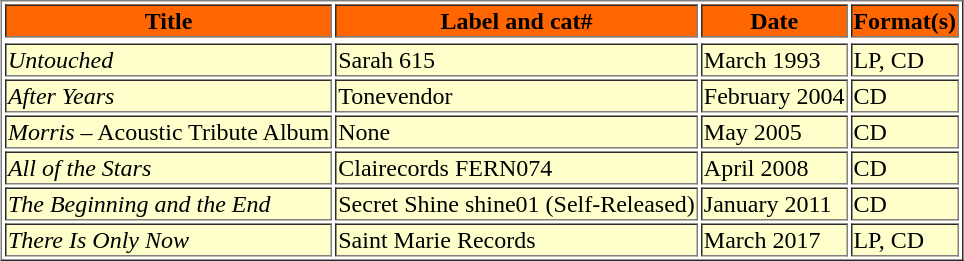<table border="1" align="center">
<tr bgcolor=#FF6600>
<th>Title</th>
<th>Label and cat#</th>
<th>Date</th>
<th>Format(s)</th>
</tr>
<tr>
</tr>
<tr bgcolor=#FFFFCC>
<td><em>Untouched</em></td>
<td>Sarah 615</td>
<td>March 1993</td>
<td>LP, CD</td>
</tr>
<tr bgcolor=#FFFFCC>
<td><em>After Years</em></td>
<td>Tonevendor</td>
<td>February 2004</td>
<td>CD</td>
</tr>
<tr bgcolor=#FFFFCC>
<td><em>Morris</em> – Acoustic Tribute Album</td>
<td>None</td>
<td>May 2005</td>
<td>CD</td>
</tr>
<tr bgcolor=#FFFFCC>
<td><em>All of the Stars</em></td>
<td>Clairecords FERN074</td>
<td>April 2008</td>
<td>CD</td>
</tr>
<tr bgcolor=#FFFFCC>
<td><em>The Beginning and the End</em></td>
<td>Secret Shine shine01 (Self-Released)</td>
<td>January 2011</td>
<td>CD</td>
</tr>
<tr bgcolor=#FFFFCC>
<td><em>There Is Only Now</em></td>
<td>Saint Marie Records</td>
<td>March 2017</td>
<td>LP, CD</td>
</tr>
</table>
